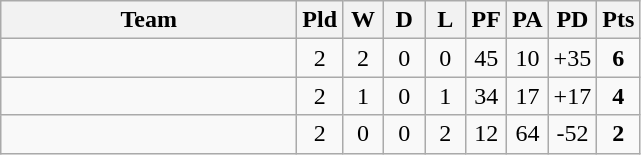<table class="wikitable" style="text-align:center;">
<tr>
<th width="190">Team</th>
<th width="20" abbr="Played">Pld</th>
<th width="20" abbr="Won">W</th>
<th width="20" abbr="Drawn">D</th>
<th width="20" abbr="Lost">L</th>
<th width="20" abbr="Points for">PF</th>
<th width="20" abbr="Points against">PA</th>
<th width="25" abbr="Points difference">PD</th>
<th width="20" abbr="Points">Pts</th>
</tr>
<tr style="background:">
<td align="left"></td>
<td>2</td>
<td>2</td>
<td>0</td>
<td>0</td>
<td>45</td>
<td>10</td>
<td>+35</td>
<td><strong>6</strong></td>
</tr>
<tr style="background:">
<td align="left"></td>
<td>2</td>
<td>1</td>
<td>0</td>
<td>1</td>
<td>34</td>
<td>17</td>
<td>+17</td>
<td><strong>4</strong></td>
</tr>
<tr>
<td align="left"></td>
<td>2</td>
<td>0</td>
<td>0</td>
<td>2</td>
<td>12</td>
<td>64</td>
<td>-52</td>
<td><strong>2</strong></td>
</tr>
</table>
